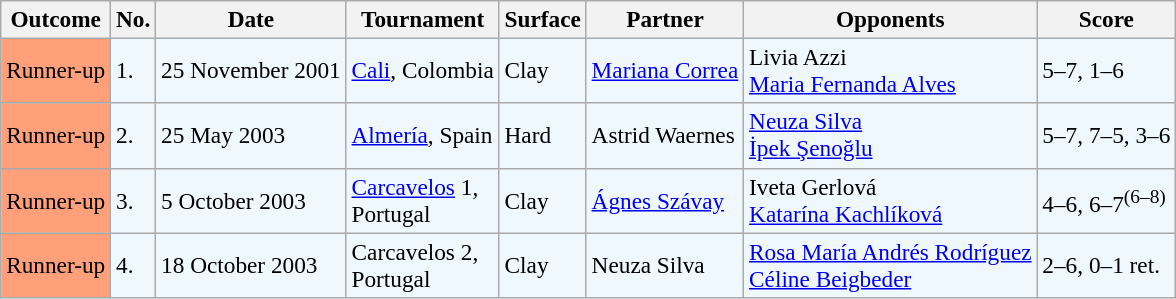<table class="sortable wikitable" style=font-size:97%>
<tr>
<th>Outcome</th>
<th>No.</th>
<th>Date</th>
<th>Tournament</th>
<th>Surface</th>
<th>Partner</th>
<th>Opponents</th>
<th class="unsortable">Score</th>
</tr>
<tr style="background:#f0f8ff;">
<td bgcolor="FFA07A">Runner-up</td>
<td>1.</td>
<td>25 November 2001</td>
<td><a href='#'>Cali</a>, Colombia</td>
<td>Clay</td>
<td> <a href='#'>Mariana Correa</a></td>
<td> Livia Azzi <br>  <a href='#'>Maria Fernanda Alves</a></td>
<td>5–7, 1–6</td>
</tr>
<tr style="background:#f0f8ff;">
<td bgcolor="FFA07A">Runner-up</td>
<td>2.</td>
<td>25 May 2003</td>
<td><a href='#'>Almería</a>, Spain</td>
<td>Hard</td>
<td> Astrid Waernes</td>
<td> <a href='#'>Neuza Silva</a> <br>  <a href='#'>İpek Şenoğlu</a></td>
<td>5–7, 7–5, 3–6</td>
</tr>
<tr style="background:#f0f8ff;">
<td bgcolor=#FFA07A>Runner-up</td>
<td>3.</td>
<td>5 October 2003</td>
<td><a href='#'>Carcavelos</a> 1, <br>Portugal</td>
<td>Clay</td>
<td> <a href='#'>Ágnes Szávay</a></td>
<td> Iveta Gerlová <br>  <a href='#'>Katarína Kachlíková</a></td>
<td>4–6, 6–7<sup>(6–8)</sup></td>
</tr>
<tr style="background:#f0f8ff;">
<td bgcolor="FFA07A">Runner-up</td>
<td>4.</td>
<td>18 October 2003</td>
<td>Carcavelos 2, <br>Portugal</td>
<td>Clay</td>
<td> Neuza Silva</td>
<td> <a href='#'>Rosa María Andrés Rodríguez</a> <br>  <a href='#'>Céline Beigbeder</a></td>
<td>2–6, 0–1 ret.</td>
</tr>
</table>
